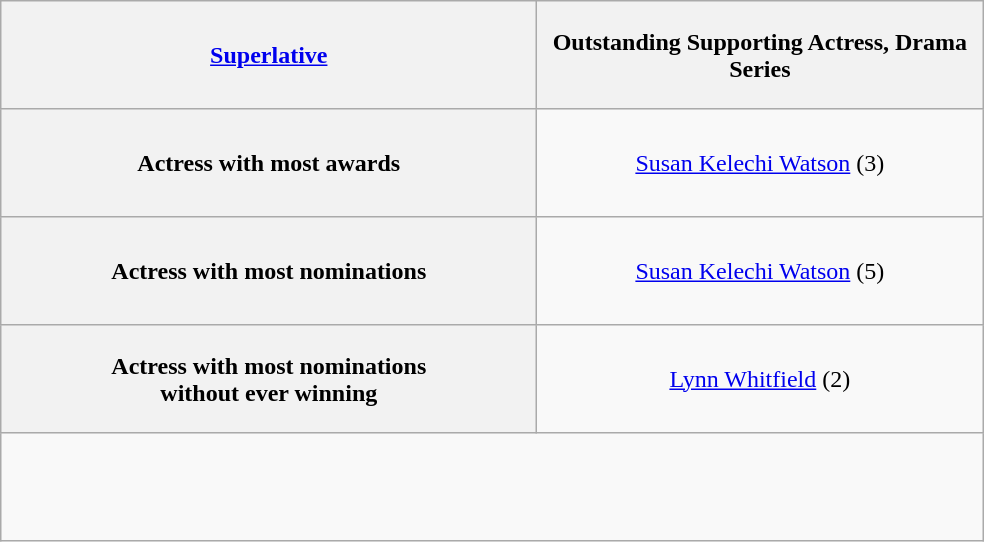<table class="wikitable" style="text-align: center">
<tr style="height:4.5em;">
<th width="350"><strong><a href='#'>Superlative</a></strong></th>
<th colspan="2" width="290"><strong> Outstanding Supporting Actress, Drama Series</strong></th>
</tr>
<tr style="height:4.5em;">
<th width="350">Actress with most awards</th>
<td><a href='#'>Susan Kelechi Watson</a> (3)</td>
</tr>
<tr style="height:4.5em;">
<th>Actress with most nominations</th>
<td><a href='#'>Susan Kelechi Watson</a> (5)</td>
</tr>
<tr style="height:4.5em;">
<th>Actress with most nominations <br> without ever winning</th>
<td><a href='#'>Lynn Whitfield</a> (2)</td>
</tr>
<tr style="height:4.5em;">
</tr>
</table>
